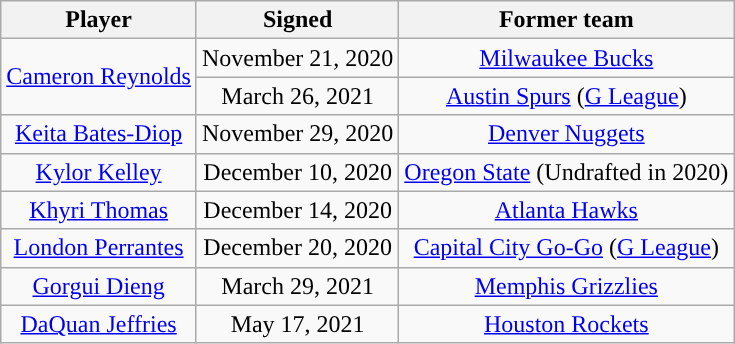<table class="wikitable sortable sortable" style="text-align: center">
<tr>
<th>Player</th>
<th>Signed</th>
<th>Former team</th>
</tr>
<tr style="text-align: center">
<td rowspan=2><a href='#'>Cameron Reynolds</a></td>
<td>November 21, 2020</td>
<td><a href='#'>Milwaukee Bucks</a></td>
</tr>
<tr style="text-align: center">
<td>March 26, 2021</td>
<td><a href='#'>Austin Spurs</a> (<a href='#'>G League</a>)</td>
</tr>
<tr style="text-align: center">
<td><a href='#'>Keita Bates-Diop</a></td>
<td>November 29, 2020</td>
<td><a href='#'>Denver Nuggets</a></td>
</tr>
<tr style="text-align: center">
<td><a href='#'>Kylor Kelley</a></td>
<td>December 10, 2020</td>
<td><a href='#'>Oregon State</a> (Undrafted in 2020)</td>
</tr>
<tr style="text-align: center">
<td><a href='#'>Khyri Thomas</a></td>
<td>December 14, 2020</td>
<td><a href='#'>Atlanta Hawks</a></td>
</tr>
<tr style="text-align: center">
<td><a href='#'>London Perrantes</a></td>
<td>December 20, 2020</td>
<td><a href='#'>Capital City Go-Go</a> (<a href='#'>G League</a>)</td>
</tr>
<tr style="text-align: center">
<td><a href='#'>Gorgui Dieng</a></td>
<td>March 29, 2021</td>
<td><a href='#'>Memphis Grizzlies</a></td>
</tr>
<tr style="text-align: center">
<td><a href='#'>DaQuan Jeffries</a></td>
<td>May 17, 2021</td>
<td><a href='#'>Houston Rockets</a></td>
</tr>
</table>
